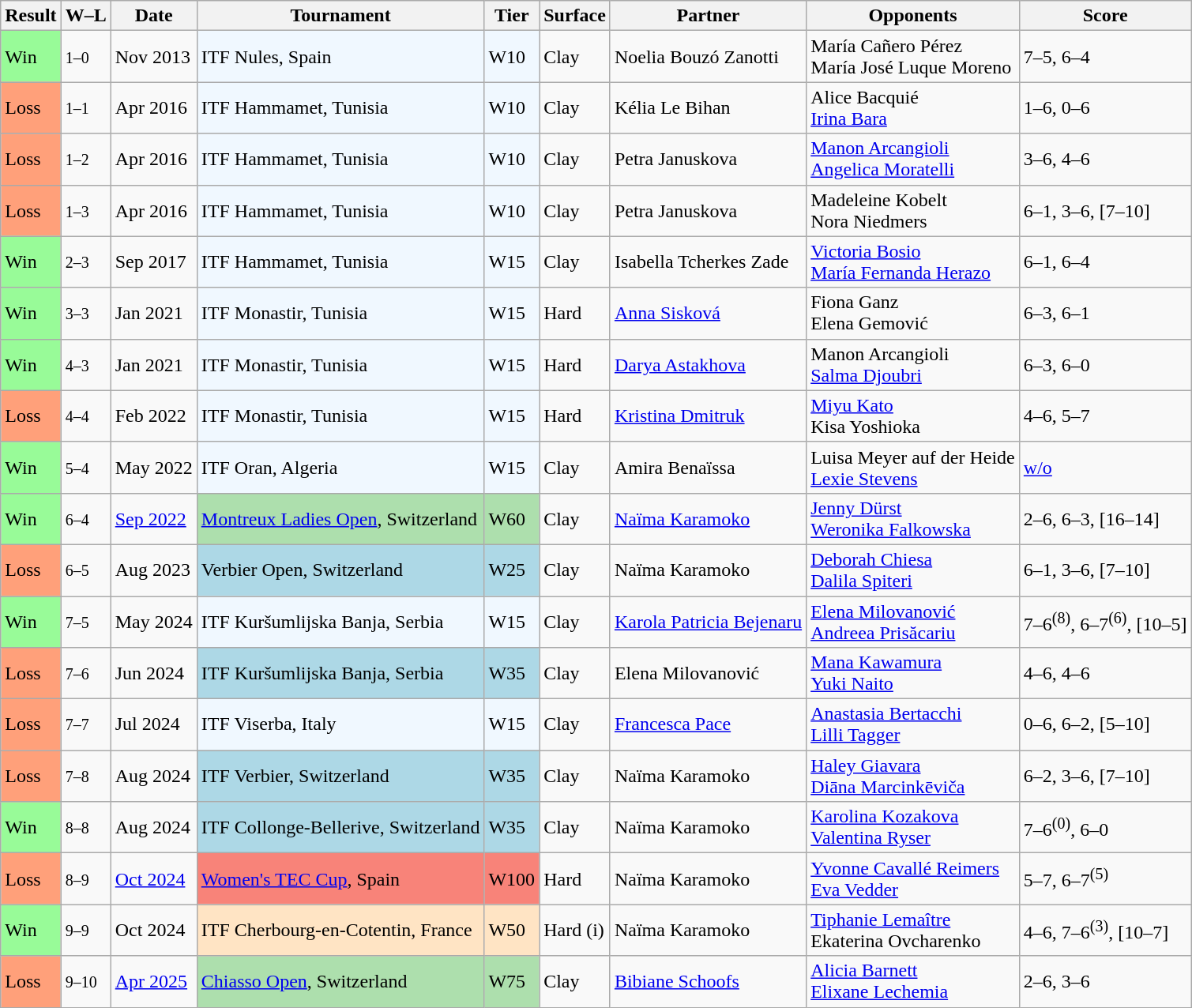<table class="sortable wikitable">
<tr>
<th>Result</th>
<th class="unsortable">W–L</th>
<th>Date</th>
<th>Tournament</th>
<th>Tier</th>
<th>Surface</th>
<th>Partner</th>
<th>Opponents</th>
<th class="unsortable">Score</th>
</tr>
<tr>
<td style="background:#98fb98;">Win</td>
<td><small>1–0</small></td>
<td>Nov 2013</td>
<td style="background:#f0f8ff;">ITF Nules, Spain</td>
<td style="background:#f0f8ff;">W10</td>
<td>Clay</td>
<td> Noelia Bouzó Zanotti</td>
<td> María Cañero Pérez <br>  María José Luque Moreno</td>
<td>7–5, 6–4</td>
</tr>
<tr>
<td bgcolor="FFA07A">Loss</td>
<td><small>1–1</small></td>
<td>Apr 2016</td>
<td style="background:#f0f8ff;">ITF Hammamet, Tunisia</td>
<td style="background:#f0f8ff;">W10</td>
<td>Clay</td>
<td> Kélia Le Bihan</td>
<td> Alice Bacquié <br>  <a href='#'>Irina Bara</a></td>
<td>1–6, 0–6</td>
</tr>
<tr>
<td bgcolor="FFA07A">Loss</td>
<td><small>1–2</small></td>
<td>Apr 2016</td>
<td style="background:#f0f8ff;">ITF Hammamet, Tunisia</td>
<td style="background:#f0f8ff;">W10</td>
<td>Clay</td>
<td> Petra Januskova</td>
<td> <a href='#'>Manon Arcangioli</a> <br>  <a href='#'>Angelica Moratelli</a></td>
<td>3–6, 4–6</td>
</tr>
<tr>
<td bgcolor="FFA07A">Loss</td>
<td><small>1–3</small></td>
<td>Apr 2016</td>
<td style="background:#f0f8ff;">ITF Hammamet, Tunisia</td>
<td style="background:#f0f8ff;">W10</td>
<td>Clay</td>
<td> Petra Januskova</td>
<td> Madeleine Kobelt <br>  Nora Niedmers</td>
<td>6–1, 3–6, [7–10]</td>
</tr>
<tr>
<td style="background:#98fb98;">Win</td>
<td><small>2–3</small></td>
<td>Sep 2017</td>
<td style="background:#f0f8ff;">ITF Hammamet, Tunisia</td>
<td style="background:#f0f8ff;">W15</td>
<td>Clay</td>
<td> Isabella Tcherkes Zade</td>
<td> <a href='#'>Victoria Bosio</a> <br>  <a href='#'>María Fernanda Herazo</a></td>
<td>6–1, 6–4</td>
</tr>
<tr>
<td style="background:#98fb98;">Win</td>
<td><small>3–3</small></td>
<td>Jan 2021</td>
<td style="background:#f0f8ff;">ITF Monastir, Tunisia</td>
<td style="background:#f0f8ff;">W15</td>
<td>Hard</td>
<td> <a href='#'>Anna Sisková</a></td>
<td> Fiona Ganz <br>  Elena Gemović</td>
<td>6–3, 6–1</td>
</tr>
<tr>
<td style="background:#98fb98;">Win</td>
<td><small>4–3</small></td>
<td>Jan 2021</td>
<td style="background:#f0f8ff;">ITF Monastir, Tunisia</td>
<td style="background:#f0f8ff;">W15</td>
<td>Hard</td>
<td> <a href='#'>Darya Astakhova</a></td>
<td> Manon Arcangioli <br>  <a href='#'>Salma Djoubri</a></td>
<td>6–3, 6–0</td>
</tr>
<tr>
<td style="background:#ffa07a;">Loss</td>
<td><small>4–4</small></td>
<td>Feb 2022</td>
<td style="background:#f0f8ff;">ITF Monastir, Tunisia</td>
<td style="background:#f0f8ff;">W15</td>
<td>Hard</td>
<td> <a href='#'>Kristina Dmitruk</a></td>
<td> <a href='#'>Miyu Kato</a> <br>  Kisa Yoshioka</td>
<td>4–6, 5–7</td>
</tr>
<tr>
<td style="background:#98fb98;">Win</td>
<td><small>5–4</small></td>
<td>May 2022</td>
<td style="background:#f0f8ff;">ITF Oran, Algeria</td>
<td style="background:#f0f8ff;">W15</td>
<td>Clay</td>
<td> Amira Benaïssa</td>
<td> Luisa Meyer auf der Heide <br>  <a href='#'>Lexie Stevens</a></td>
<td><a href='#'>w/o</a></td>
</tr>
<tr>
<td style="background:#98fb98;">Win</td>
<td><small>6–4</small></td>
<td><a href='#'>Sep 2022</a></td>
<td style="background:#addfad;"><a href='#'>Montreux Ladies Open</a>, Switzerland</td>
<td style="background:#addfad;">W60</td>
<td>Clay</td>
<td> <a href='#'>Naïma Karamoko</a></td>
<td> <a href='#'>Jenny Dürst</a> <br>  <a href='#'>Weronika Falkowska</a></td>
<td>2–6, 6–3, [16–14]</td>
</tr>
<tr>
<td style="background:#ffa07a;">Loss</td>
<td><small>6–5</small></td>
<td>Aug 2023</td>
<td style="background:lightblue;">Verbier Open, Switzerland</td>
<td style="background:lightblue;">W25</td>
<td>Clay</td>
<td> Naïma Karamoko</td>
<td> <a href='#'>Deborah Chiesa</a> <br>  <a href='#'>Dalila Spiteri</a></td>
<td>6–1, 3–6, [7–10]</td>
</tr>
<tr>
<td style="background:#98fb98;">Win</td>
<td><small>7–5</small></td>
<td>May 2024</td>
<td style="background:#f0f8ff;">ITF Kuršumlijska Banja, Serbia</td>
<td style="background:#f0f8ff;">W15</td>
<td>Clay</td>
<td> <a href='#'>Karola Patricia Bejenaru</a></td>
<td> <a href='#'>Elena Milovanović</a> <br>  <a href='#'>Andreea Prisăcariu</a></td>
<td>7–6<sup>(8)</sup>, 6–7<sup>(6)</sup>, [10–5]</td>
</tr>
<tr>
<td style="background:#ffa07a;">Loss</td>
<td><small>7–6</small></td>
<td>Jun 2024</td>
<td style="background:lightblue;">ITF Kuršumlijska Banja, Serbia</td>
<td style="background:lightblue;">W35</td>
<td>Clay</td>
<td> Elena Milovanović</td>
<td> <a href='#'>Mana Kawamura</a> <br>  <a href='#'>Yuki Naito</a></td>
<td>4–6, 4–6</td>
</tr>
<tr>
<td style="background:#ffa07a;">Loss</td>
<td><small>7–7</small></td>
<td>Jul 2024</td>
<td style="background:#f0f8ff;">ITF Viserba, Italy</td>
<td style="background:#f0f8ff;">W15</td>
<td>Clay</td>
<td> <a href='#'>Francesca Pace</a></td>
<td> <a href='#'>Anastasia Bertacchi</a> <br>  <a href='#'>Lilli Tagger</a></td>
<td>0–6, 6–2, [5–10]</td>
</tr>
<tr>
<td style="background:#ffa07a;">Loss</td>
<td><small>7–8</small></td>
<td>Aug 2024</td>
<td style="background:lightblue;">ITF Verbier, Switzerland</td>
<td style="background:lightblue;">W35</td>
<td>Clay</td>
<td> Naïma Karamoko</td>
<td> <a href='#'>Haley Giavara</a> <br>  <a href='#'>Diāna Marcinkēviča</a></td>
<td>6–2, 3–6, [7–10]</td>
</tr>
<tr>
<td style="background:#98fb98;">Win</td>
<td><small>8–8</small></td>
<td>Aug 2024</td>
<td style="background:lightblue;">ITF Collonge-Bellerive, Switzerland</td>
<td style="background:lightblue;">W35</td>
<td>Clay</td>
<td> Naïma Karamoko</td>
<td> <a href='#'>Karolina Kozakova</a> <br>  <a href='#'>Valentina Ryser</a></td>
<td>7–6<sup>(0)</sup>, 6–0</td>
</tr>
<tr>
<td style="background:#ffa07a;">Loss</td>
<td><small>8–9</small></td>
<td><a href='#'>Oct 2024</a></td>
<td style="background:#f88379;"><a href='#'>Women's TEC Cup</a>, Spain</td>
<td style="background:#f88379;">W100</td>
<td>Hard</td>
<td> Naïma Karamoko</td>
<td> <a href='#'>Yvonne Cavallé Reimers</a> <br>  <a href='#'>Eva Vedder</a></td>
<td>5–7, 6–7<sup>(5)</sup></td>
</tr>
<tr>
<td style="background:#98fb98;">Win</td>
<td><small>9–9</small></td>
<td>Oct 2024</td>
<td style="background:#ffe4c4;">ITF Cherbourg-en-Cotentin, France</td>
<td style="background:#ffe4c4;">W50</td>
<td>Hard (i)</td>
<td> Naïma Karamoko</td>
<td> <a href='#'>Tiphanie Lemaître</a> <br>  Ekaterina Ovcharenko</td>
<td>4–6, 7–6<sup>(3)</sup>, [10–7]</td>
</tr>
<tr>
<td style="background:#ffa07a;">Loss</td>
<td><small>9–10</small></td>
<td><a href='#'>Apr 2025</a></td>
<td style="background:#addfad;"><a href='#'>Chiasso Open</a>, Switzerland</td>
<td style="background:#addfad;">W75</td>
<td>Clay</td>
<td> <a href='#'>Bibiane Schoofs</a></td>
<td> <a href='#'>Alicia Barnett</a> <br>  <a href='#'>Elixane Lechemia</a></td>
<td>2–6, 3–6</td>
</tr>
</table>
